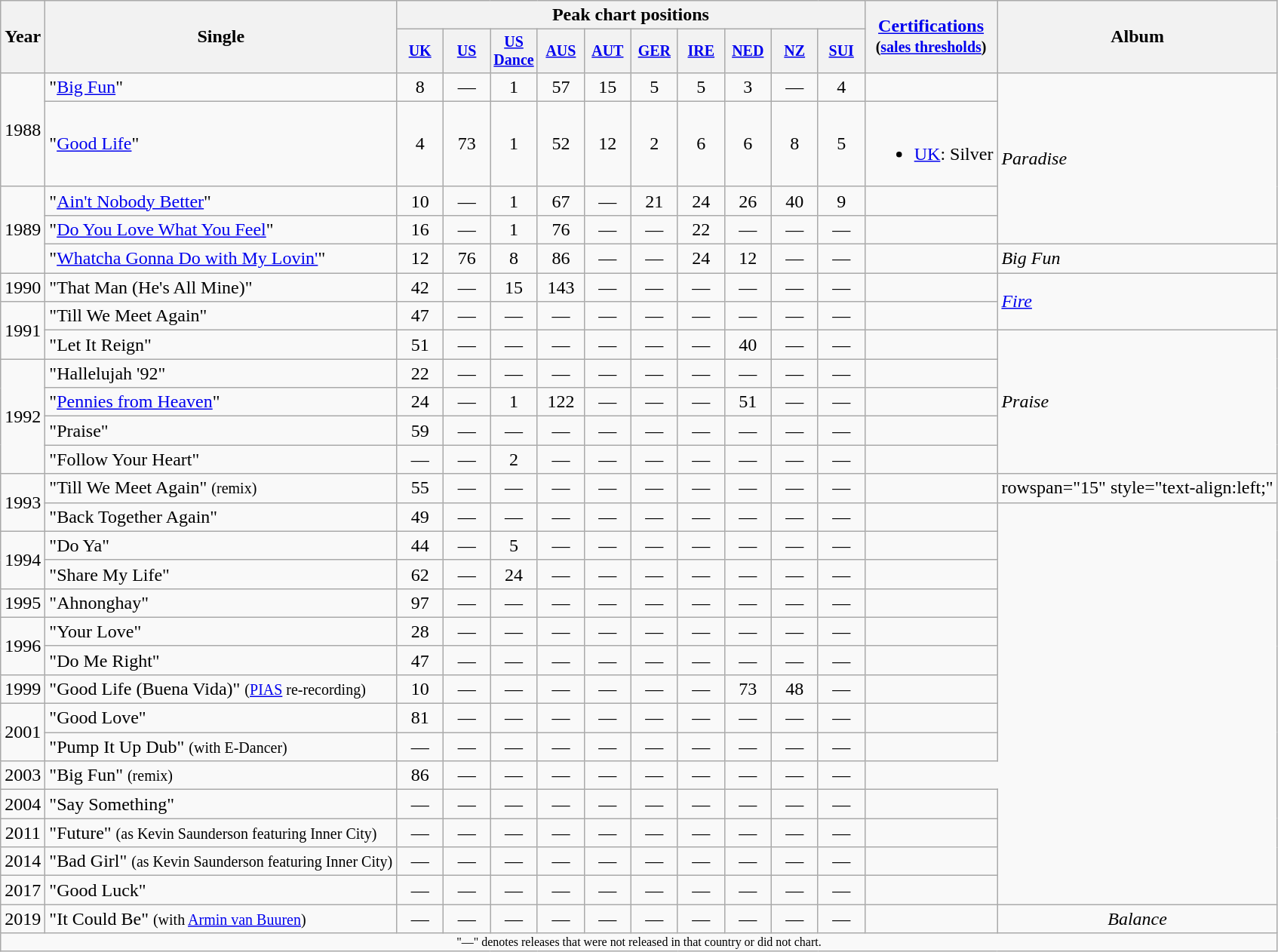<table class="wikitable" style="text-align:center;">
<tr>
<th rowspan="2">Year</th>
<th rowspan="2">Single</th>
<th colspan="10">Peak chart positions</th>
<th rowspan="2"><a href='#'>Certifications</a><br><small>(<a href='#'>sales thresholds</a>)</small></th>
<th rowspan="2">Album</th>
</tr>
<tr style="font-size:smaller;">
<th width="35"><a href='#'>UK</a><br></th>
<th width="35"><a href='#'>US</a><br></th>
<th width="35"><a href='#'>US<br>Dance</a><br></th>
<th width="35"><a href='#'>AUS</a><br></th>
<th width="35"><a href='#'>AUT</a><br></th>
<th width="35"><a href='#'>GER</a><br></th>
<th width="35"><a href='#'>IRE</a><br></th>
<th width="35"><a href='#'>NED</a><br></th>
<th width="35"><a href='#'>NZ</a><br></th>
<th width="35"><a href='#'>SUI</a><br></th>
</tr>
<tr>
<td style="text-align:center;" rowspan="2">1988</td>
<td align="left">"<a href='#'>Big Fun</a>"</td>
<td style="text-align:center;">8</td>
<td style="text-align:center;">—</td>
<td style="text-align:center;">1</td>
<td style="text-align:center;">57</td>
<td style="text-align:center;">15</td>
<td style="text-align:center;">5</td>
<td style="text-align:center;">5</td>
<td style="text-align:center;">3</td>
<td style="text-align:center;">—</td>
<td style="text-align:center;">4</td>
<td></td>
<td style="text-align:left;" rowspan="4"><em>Paradise</em></td>
</tr>
<tr>
<td align="left">"<a href='#'>Good Life</a>"</td>
<td style="text-align:center;">4</td>
<td style="text-align:center;">73</td>
<td style="text-align:center;">1</td>
<td style="text-align:center;">52</td>
<td style="text-align:center;">12</td>
<td style="text-align:center;">2</td>
<td style="text-align:center;">6</td>
<td style="text-align:center;">6</td>
<td style="text-align:center;">8</td>
<td style="text-align:center;">5</td>
<td><br><ul><li><a href='#'>UK</a>: Silver</li></ul></td>
</tr>
<tr>
<td style="text-align:center;" rowspan="3">1989</td>
<td align="left">"<a href='#'>Ain't Nobody Better</a>"</td>
<td style="text-align:center;">10</td>
<td style="text-align:center;">—</td>
<td style="text-align:center;">1</td>
<td style="text-align:center;">67</td>
<td style="text-align:center;">—</td>
<td style="text-align:center;">21</td>
<td style="text-align:center;">24</td>
<td style="text-align:center;">26</td>
<td style="text-align:center;">40</td>
<td style="text-align:center;">9</td>
<td></td>
</tr>
<tr>
<td align="left">"<a href='#'>Do You Love What You Feel</a>"</td>
<td style="text-align:center;">16</td>
<td style="text-align:center;">—</td>
<td style="text-align:center;">1</td>
<td style="text-align:center;">76</td>
<td style="text-align:center;">—</td>
<td style="text-align:center;">—</td>
<td style="text-align:center;">22</td>
<td style="text-align:center;">—</td>
<td style="text-align:center;">—</td>
<td style="text-align:center;">—</td>
<td></td>
</tr>
<tr>
<td align="left">"<a href='#'>Whatcha Gonna Do with My Lovin'</a>"</td>
<td style="text-align:center;">12</td>
<td style="text-align:center;">76</td>
<td style="text-align:center;">8</td>
<td style="text-align:center;">86</td>
<td style="text-align:center;">—</td>
<td style="text-align:center;">—</td>
<td style="text-align:center;">24</td>
<td style="text-align:center;">12</td>
<td style="text-align:center;">—</td>
<td style="text-align:center;">—</td>
<td></td>
<td style="text-align:left;"><em>Big Fun</em></td>
</tr>
<tr>
<td style="text-align:center;">1990</td>
<td align="left">"That Man (He's All Mine)"</td>
<td style="text-align:center;">42</td>
<td style="text-align:center;">—</td>
<td style="text-align:center;">15</td>
<td style="text-align:center;">143</td>
<td style="text-align:center;">—</td>
<td style="text-align:center;">—</td>
<td style="text-align:center;">—</td>
<td style="text-align:center;">—</td>
<td style="text-align:center;">—</td>
<td style="text-align:center;">—</td>
<td></td>
<td style="text-align:left;" rowspan="2"><em><a href='#'>Fire</a></em></td>
</tr>
<tr>
<td style="text-align:center;" rowspan="2">1991</td>
<td align="left">"Till We Meet Again"</td>
<td style="text-align:center;">47</td>
<td style="text-align:center;">—</td>
<td style="text-align:center;">—</td>
<td style="text-align:center;">—</td>
<td style="text-align:center;">—</td>
<td style="text-align:center;">—</td>
<td style="text-align:center;">—</td>
<td style="text-align:center;">—</td>
<td style="text-align:center;">—</td>
<td style="text-align:center;">—</td>
<td></td>
</tr>
<tr>
<td align="left">"Let It Reign"</td>
<td style="text-align:center;">51</td>
<td style="text-align:center;">—</td>
<td style="text-align:center;">—</td>
<td style="text-align:center;">—</td>
<td style="text-align:center;">—</td>
<td style="text-align:center;">—</td>
<td style="text-align:center;">—</td>
<td style="text-align:center;">40</td>
<td style="text-align:center;">—</td>
<td style="text-align:center;">—</td>
<td></td>
<td style="text-align:left;" rowspan="5"><em>Praise</em></td>
</tr>
<tr>
<td style="text-align:center;" rowspan="4">1992</td>
<td align="left">"Hallelujah '92"</td>
<td style="text-align:center;">22</td>
<td style="text-align:center;">—</td>
<td style="text-align:center;">—</td>
<td style="text-align:center;">—</td>
<td style="text-align:center;">—</td>
<td style="text-align:center;">—</td>
<td style="text-align:center;">—</td>
<td style="text-align:center;">—</td>
<td style="text-align:center;">—</td>
<td style="text-align:center;">—</td>
<td></td>
</tr>
<tr>
<td align="left">"<a href='#'>Pennies from Heaven</a>"</td>
<td style="text-align:center;">24</td>
<td style="text-align:center;">—</td>
<td style="text-align:center;">1</td>
<td style="text-align:center;">122</td>
<td style="text-align:center;">—</td>
<td style="text-align:center;">—</td>
<td style="text-align:center;">—</td>
<td style="text-align:center;">51</td>
<td style="text-align:center;">—</td>
<td style="text-align:center;">—</td>
<td></td>
</tr>
<tr>
<td align="left">"Praise"</td>
<td style="text-align:center;">59</td>
<td style="text-align:center;">—</td>
<td style="text-align:center;">—</td>
<td style="text-align:center;">—</td>
<td style="text-align:center;">—</td>
<td style="text-align:center;">—</td>
<td style="text-align:center;">—</td>
<td style="text-align:center;">—</td>
<td style="text-align:center;">—</td>
<td style="text-align:center;">—</td>
<td></td>
</tr>
<tr>
<td align="left">"Follow Your Heart"</td>
<td style="text-align:center;">—</td>
<td style="text-align:center;">—</td>
<td style="text-align:center;">2</td>
<td style="text-align:center;">—</td>
<td style="text-align:center;">—</td>
<td style="text-align:center;">—</td>
<td style="text-align:center;">—</td>
<td style="text-align:center;">—</td>
<td style="text-align:center;">—</td>
<td style="text-align:center;">—</td>
<td></td>
</tr>
<tr>
<td style="text-align:center;" rowspan="2">1993</td>
<td align="left">"Till We Meet Again" <small>(remix)</small></td>
<td style="text-align:center;">55</td>
<td style="text-align:center;">—</td>
<td style="text-align:center;">—</td>
<td style="text-align:center;">—</td>
<td style="text-align:center;">—</td>
<td style="text-align:center;">—</td>
<td style="text-align:center;">—</td>
<td style="text-align:center;">—</td>
<td style="text-align:center;">—</td>
<td style="text-align:center;">—</td>
<td></td>
<td>rowspan="15" style="text-align:left;" </td>
</tr>
<tr>
<td align="left">"Back Together Again"</td>
<td style="text-align:center;">49</td>
<td style="text-align:center;">—</td>
<td style="text-align:center;">—</td>
<td style="text-align:center;">—</td>
<td style="text-align:center;">—</td>
<td style="text-align:center;">—</td>
<td style="text-align:center;">—</td>
<td style="text-align:center;">—</td>
<td style="text-align:center;">—</td>
<td style="text-align:center;">—</td>
<td></td>
</tr>
<tr>
<td style="text-align:center;" rowspan="2">1994</td>
<td align="left">"Do Ya"</td>
<td style="text-align:center;">44</td>
<td style="text-align:center;">—</td>
<td style="text-align:center;">5</td>
<td style="text-align:center;">—</td>
<td style="text-align:center;">—</td>
<td style="text-align:center;">—</td>
<td style="text-align:center;">—</td>
<td style="text-align:center;">—</td>
<td style="text-align:center;">—</td>
<td style="text-align:center;">—</td>
<td></td>
</tr>
<tr>
<td align="left">"Share My Life"</td>
<td style="text-align:center;">62</td>
<td style="text-align:center;">—</td>
<td style="text-align:center;">24</td>
<td style="text-align:center;">—</td>
<td style="text-align:center;">—</td>
<td style="text-align:center;">—</td>
<td style="text-align:center;">—</td>
<td style="text-align:center;">—</td>
<td style="text-align:center;">—</td>
<td style="text-align:center;">—</td>
<td></td>
</tr>
<tr>
<td style="text-align:center;">1995</td>
<td align="left">"Ahnonghay"</td>
<td style="text-align:center;">97</td>
<td style="text-align:center;">—</td>
<td style="text-align:center;">—</td>
<td style="text-align:center;">—</td>
<td style="text-align:center;">—</td>
<td style="text-align:center;">—</td>
<td style="text-align:center;">—</td>
<td style="text-align:center;">—</td>
<td style="text-align:center;">—</td>
<td style="text-align:center;">—</td>
<td></td>
</tr>
<tr>
<td style="text-align:center;" rowspan="2">1996</td>
<td align="left">"Your Love"</td>
<td style="text-align:center;">28</td>
<td style="text-align:center;">—</td>
<td style="text-align:center;">—</td>
<td style="text-align:center;">—</td>
<td style="text-align:center;">—</td>
<td style="text-align:center;">—</td>
<td style="text-align:center;">—</td>
<td style="text-align:center;">—</td>
<td style="text-align:center;">—</td>
<td style="text-align:center;">—</td>
<td></td>
</tr>
<tr>
<td align="left">"Do Me Right"</td>
<td style="text-align:center;">47</td>
<td style="text-align:center;">—</td>
<td style="text-align:center;">—</td>
<td style="text-align:center;">—</td>
<td style="text-align:center;">—</td>
<td style="text-align:center;">—</td>
<td style="text-align:center;">—</td>
<td style="text-align:center;">—</td>
<td style="text-align:center;">—</td>
<td style="text-align:center;">—</td>
<td></td>
</tr>
<tr>
<td style="text-align:center;">1999</td>
<td align="left">"Good Life (Buena Vida)" <small>(<a href='#'>PIAS</a> re-recording)</small></td>
<td style="text-align:center;">10</td>
<td style="text-align:center;">—</td>
<td style="text-align:center;">—</td>
<td style="text-align:center;">—</td>
<td style="text-align:center;">—</td>
<td style="text-align:center;">—</td>
<td style="text-align:center;">—</td>
<td style="text-align:center;">73</td>
<td style="text-align:center;">48</td>
<td style="text-align:center;">—</td>
<td></td>
</tr>
<tr>
<td style="text-align:center;" rowspan="2">2001</td>
<td align="left">"Good Love"</td>
<td style="text-align:center;">81</td>
<td style="text-align:center;">—</td>
<td style="text-align:center;">—</td>
<td style="text-align:center;">—</td>
<td style="text-align:center;">—</td>
<td style="text-align:center;">—</td>
<td style="text-align:center;">—</td>
<td style="text-align:center;">—</td>
<td style="text-align:center;">—</td>
<td style="text-align:center;">—</td>
<td></td>
</tr>
<tr>
<td align="left">"Pump It Up Dub" <small>(with E-Dancer)</small></td>
<td style="text-align:center;">—</td>
<td style="text-align:center;">—</td>
<td style="text-align:center;">—</td>
<td style="text-align:center;">—</td>
<td style="text-align:center;">—</td>
<td style="text-align:center;">—</td>
<td style="text-align:center;">—</td>
<td style="text-align:center;">—</td>
<td style="text-align:center;">—</td>
<td style="text-align:center;">—</td>
<td></td>
</tr>
<tr>
<td style="text-align:center;">2003</td>
<td align="left">"Big Fun" <small>(remix)</small></td>
<td style="text-align:center;">86</td>
<td style="text-align:center;">—</td>
<td style="text-align:center;">—</td>
<td style="text-align:center;">—</td>
<td style="text-align:center;">—</td>
<td style="text-align:center;">—</td>
<td style="text-align:center;">—</td>
<td style="text-align:center;">—</td>
<td style="text-align:center;">—</td>
<td style="text-align:center;">—</td>
</tr>
<tr>
<td style="text-align:center;">2004</td>
<td align="left">"Say Something"</td>
<td style="text-align:center;">—</td>
<td style="text-align:center;">—</td>
<td style="text-align:center;">—</td>
<td style="text-align:center;">—</td>
<td style="text-align:center;">—</td>
<td style="text-align:center;">—</td>
<td style="text-align:center;">—</td>
<td style="text-align:center;">—</td>
<td style="text-align:center;">—</td>
<td style="text-align:center;">—</td>
<td></td>
</tr>
<tr>
<td style="text-align:center;">2011</td>
<td align="left">"Future" <small>(as Kevin Saunderson featuring Inner City)</small></td>
<td style="text-align:center;">—</td>
<td style="text-align:center;">—</td>
<td style="text-align:center;">—</td>
<td style="text-align:center;">—</td>
<td style="text-align:center;">—</td>
<td style="text-align:center;">—</td>
<td style="text-align:center;">—</td>
<td style="text-align:center;">—</td>
<td style="text-align:center;">—</td>
<td style="text-align:center;">—</td>
<td></td>
</tr>
<tr>
<td style="text-align:center;">2014</td>
<td align="left">"Bad Girl" <small>(as Kevin Saunderson featuring Inner City)</small></td>
<td style="text-align:center;">—</td>
<td style="text-align:center;">—</td>
<td style="text-align:center;">—</td>
<td style="text-align:center;">—</td>
<td style="text-align:center;">—</td>
<td style="text-align:center;">—</td>
<td style="text-align:center;">—</td>
<td style="text-align:center;">—</td>
<td style="text-align:center;">—</td>
<td style="text-align:center;">—</td>
<td></td>
</tr>
<tr>
<td>2017</td>
<td align="left">"Good Luck"</td>
<td style="text-align:center;">—</td>
<td style="text-align:center;">—</td>
<td style="text-align:center;">—</td>
<td style="text-align:center;">—</td>
<td style="text-align:center;">—</td>
<td style="text-align:center;">—</td>
<td style="text-align:center;">—</td>
<td style="text-align:center;">—</td>
<td style="text-align:center;">—</td>
<td style="text-align:center;">—</td>
<td></td>
</tr>
<tr>
<td>2019</td>
<td align="left">"It Could Be" <small>(with <a href='#'>Armin van Buuren</a>)</small></td>
<td style="text-align:center;">—</td>
<td style="text-align:center;">—</td>
<td style="text-align:center;">—</td>
<td style="text-align:center;">—</td>
<td style="text-align:center;">—</td>
<td style="text-align:center;">—</td>
<td style="text-align:center;">—</td>
<td style="text-align:center;">—</td>
<td style="text-align:center;">—</td>
<td style="text-align:center;">—</td>
<td></td>
<td><em>Balance</em></td>
</tr>
<tr>
<td colspan="14" style="text-align:center; font-size:8pt;">"—" denotes releases that were not released in that country or did not chart.</td>
</tr>
</table>
